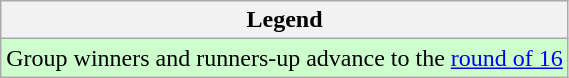<table class="wikitable">
<tr>
<th>Legend</th>
</tr>
<tr style="background:#cfc;">
<td>Group winners and runners-up advance to the <a href='#'>round of 16</a></td>
</tr>
</table>
